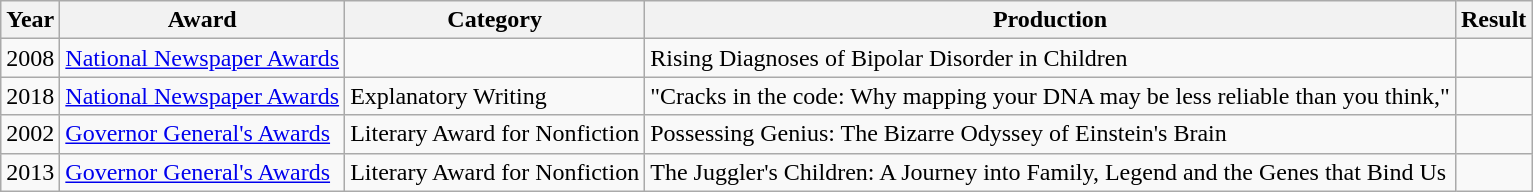<table class="wikitable sortable">
<tr>
<th>Year</th>
<th>Award</th>
<th>Category</th>
<th>Production</th>
<th>Result</th>
</tr>
<tr>
<td>2008</td>
<td><a href='#'>National Newspaper Awards</a></td>
<td></td>
<td>Rising Diagnoses of Bipolar Disorder in Children</td>
<td></td>
</tr>
<tr>
<td>2018</td>
<td><a href='#'>National Newspaper Awards</a></td>
<td>Explanatory Writing</td>
<td>"Cracks in the code: Why mapping your DNA may be less reliable than you think,"</td>
<td></td>
</tr>
<tr>
<td>2002</td>
<td><a href='#'>Governor General's Awards</a></td>
<td>Literary Award for Nonfiction</td>
<td>Possessing Genius: The Bizarre Odyssey of Einstein's Brain</td>
<td></td>
</tr>
<tr>
<td>2013</td>
<td><a href='#'>Governor General's Awards</a></td>
<td>Literary Award for Nonfiction</td>
<td>The Juggler's Children: A Journey into Family, Legend and the Genes that Bind Us</td>
<td></td>
</tr>
</table>
